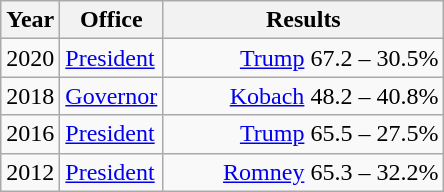<table class=wikitable>
<tr>
<th width="30">Year</th>
<th width="60">Office</th>
<th width="180">Results</th>
</tr>
<tr>
<td>2020</td>
<td><a href='#'>President</a></td>
<td align="right" ><a href='#'>Trump</a> 67.2 – 30.5%</td>
</tr>
<tr>
<td>2018</td>
<td><a href='#'>Governor</a></td>
<td align="right" ><a href='#'>Kobach</a> 48.2 – 40.8%</td>
</tr>
<tr>
<td>2016</td>
<td><a href='#'>President</a></td>
<td align="right" ><a href='#'>Trump</a> 65.5 – 27.5%</td>
</tr>
<tr>
<td>2012</td>
<td><a href='#'>President</a></td>
<td align="right" ><a href='#'>Romney</a> 65.3 – 32.2%</td>
</tr>
</table>
